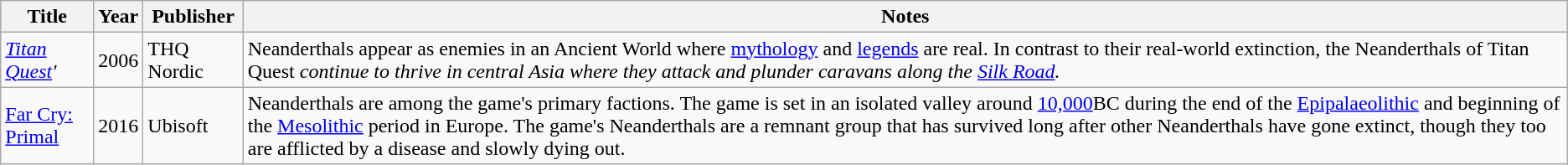<table class="wikitable sortable mw-collapsible mw-collapsed">
<tr>
<th>Title</th>
<th>Year</th>
<th>Publisher</th>
<th>Notes</th>
</tr>
<tr>
<td><em><a href='#'>Titan Quest</a>'</td>
<td>2006</td>
<td>THQ Nordic</td>
<td>Neanderthals appear as enemies in an Ancient World where <a href='#'>mythology</a> and <a href='#'>legends</a> are real. In contrast to their real-world extinction, the Neanderthals of </em>Titan Quest<em> continue to thrive in central Asia where they attack and plunder caravans along the <a href='#'>Silk Road</a>.</td>
</tr>
<tr>
<td></em><a href='#'>Far Cry: Primal</a><em></td>
<td>2016</td>
<td>Ubisoft</td>
<td>Neanderthals are among the game's primary factions. The game is set in an isolated valley around <a href='#'>10,000</a>BC during the end of the <a href='#'>Epipalaeolithic</a> and beginning of the <a href='#'>Mesolithic</a> period in Europe. The game's Neanderthals are a remnant group that has survived long after other Neanderthals have gone extinct, though they too are afflicted by a disease and slowly dying out.</td>
</tr>
</table>
